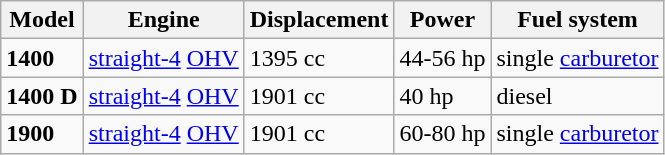<table class="wikitable">
<tr>
<th>Model</th>
<th>Engine</th>
<th>Displacement</th>
<th>Power</th>
<th>Fuel system</th>
</tr>
<tr>
<td><strong>1400</strong></td>
<td><a href='#'>straight-4</a> <a href='#'>OHV</a></td>
<td>1395 cc</td>
<td>44-56 hp</td>
<td>single <a href='#'>carburetor</a></td>
</tr>
<tr>
<td><strong>1400 D</strong></td>
<td><a href='#'>straight-4</a> <a href='#'>OHV</a></td>
<td>1901 cc</td>
<td>40 hp</td>
<td>diesel</td>
</tr>
<tr>
<td><strong>1900</strong></td>
<td><a href='#'>straight-4</a> <a href='#'>OHV</a></td>
<td>1901 cc</td>
<td>60-80 hp</td>
<td>single <a href='#'>carburetor</a></td>
</tr>
</table>
